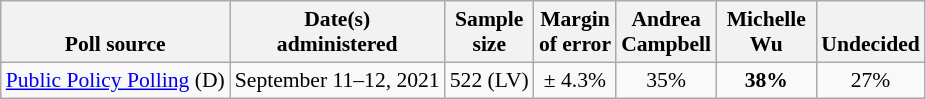<table class="wikitable" style="font-size:90%;text-align:center;">
<tr valign=bottom>
<th>Poll source</th>
<th>Date(s)<br>administered</th>
<th>Sample<br>size</th>
<th>Margin<br>of error</th>
<th style="width:60px;">Andrea<br>Campbell</th>
<th style="width:60px;">Michelle<br>Wu</th>
<th>Undecided</th>
</tr>
<tr>
<td style="text-align:left;"><a href='#'>Public Policy Polling</a> (D)</td>
<td>September 11–12, 2021</td>
<td>522 (LV)</td>
<td>± 4.3%</td>
<td>35%</td>
<td><strong>38%</strong></td>
<td>27%</td>
</tr>
</table>
